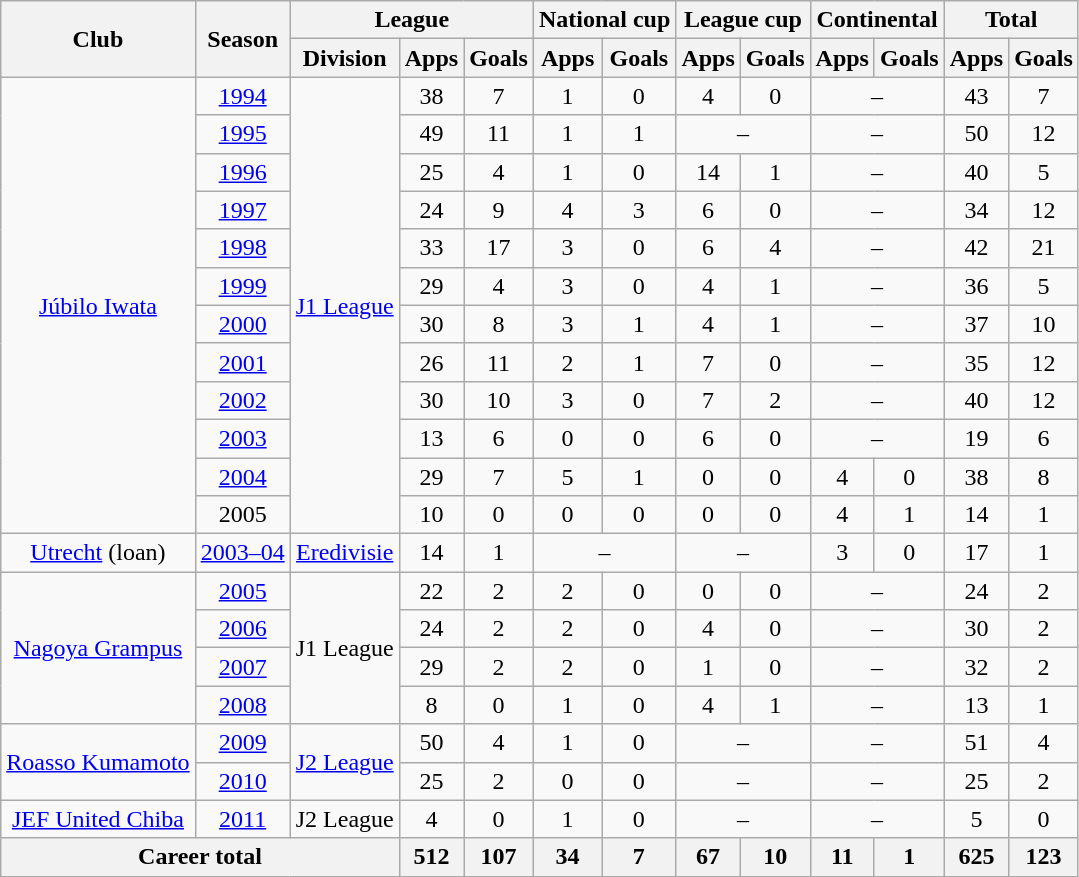<table class="wikitable" style="text-align:center">
<tr>
<th rowspan="2">Club</th>
<th rowspan="2">Season</th>
<th colspan="3">League</th>
<th colspan="2">National cup</th>
<th colspan="2">League cup</th>
<th colspan="2">Continental</th>
<th colspan="2">Total</th>
</tr>
<tr>
<th>Division</th>
<th>Apps</th>
<th>Goals</th>
<th>Apps</th>
<th>Goals</th>
<th>Apps</th>
<th>Goals</th>
<th>Apps</th>
<th>Goals</th>
<th>Apps</th>
<th>Goals</th>
</tr>
<tr>
<td rowspan="12"><a href='#'>Júbilo Iwata</a></td>
<td><a href='#'>1994</a></td>
<td rowspan="12"><a href='#'>J1 League</a></td>
<td>38</td>
<td>7</td>
<td>1</td>
<td>0</td>
<td>4</td>
<td>0</td>
<td colspan="2">–</td>
<td>43</td>
<td>7</td>
</tr>
<tr>
<td><a href='#'>1995</a></td>
<td>49</td>
<td>11</td>
<td>1</td>
<td>1</td>
<td colspan="2">–</td>
<td colspan="2">–</td>
<td>50</td>
<td>12</td>
</tr>
<tr>
<td><a href='#'>1996</a></td>
<td>25</td>
<td>4</td>
<td>1</td>
<td>0</td>
<td>14</td>
<td>1</td>
<td colspan="2">–</td>
<td>40</td>
<td>5</td>
</tr>
<tr>
<td><a href='#'>1997</a></td>
<td>24</td>
<td>9</td>
<td>4</td>
<td>3</td>
<td>6</td>
<td>0</td>
<td colspan="2">–</td>
<td>34</td>
<td>12</td>
</tr>
<tr>
<td><a href='#'>1998</a></td>
<td>33</td>
<td>17</td>
<td>3</td>
<td>0</td>
<td>6</td>
<td>4</td>
<td colspan="2">–</td>
<td>42</td>
<td>21</td>
</tr>
<tr>
<td><a href='#'>1999</a></td>
<td>29</td>
<td>4</td>
<td>3</td>
<td>0</td>
<td>4</td>
<td>1</td>
<td colspan="2">–</td>
<td>36</td>
<td>5</td>
</tr>
<tr>
<td><a href='#'>2000</a></td>
<td>30</td>
<td>8</td>
<td>3</td>
<td>1</td>
<td>4</td>
<td>1</td>
<td colspan="2">–</td>
<td>37</td>
<td>10</td>
</tr>
<tr>
<td><a href='#'>2001</a></td>
<td>26</td>
<td>11</td>
<td>2</td>
<td>1</td>
<td>7</td>
<td>0</td>
<td colspan="2">–</td>
<td>35</td>
<td>12</td>
</tr>
<tr>
<td><a href='#'>2002</a></td>
<td>30</td>
<td>10</td>
<td>3</td>
<td>0</td>
<td>7</td>
<td>2</td>
<td colspan="2">–</td>
<td>40</td>
<td>12</td>
</tr>
<tr>
<td><a href='#'>2003</a></td>
<td>13</td>
<td>6</td>
<td>0</td>
<td>0</td>
<td>6</td>
<td>0</td>
<td colspan="2">–</td>
<td>19</td>
<td>6</td>
</tr>
<tr>
<td><a href='#'>2004</a></td>
<td>29</td>
<td>7</td>
<td>5</td>
<td>1</td>
<td>0</td>
<td>0</td>
<td>4</td>
<td>0</td>
<td>38</td>
<td>8</td>
</tr>
<tr>
<td>2005</td>
<td>10</td>
<td>0</td>
<td>0</td>
<td>0</td>
<td>0</td>
<td>0</td>
<td>4</td>
<td>1</td>
<td>14</td>
<td>1</td>
</tr>
<tr>
<td><a href='#'>Utrecht</a> (loan)</td>
<td><a href='#'>2003–04</a></td>
<td><a href='#'>Eredivisie</a></td>
<td>14</td>
<td>1</td>
<td colspan="2">–</td>
<td colspan="2">–</td>
<td>3</td>
<td>0</td>
<td>17</td>
<td>1</td>
</tr>
<tr>
<td rowspan="4"><a href='#'>Nagoya Grampus</a></td>
<td><a href='#'>2005</a></td>
<td rowspan="4">J1 League</td>
<td>22</td>
<td>2</td>
<td>2</td>
<td>0</td>
<td>0</td>
<td>0</td>
<td colspan="2">–</td>
<td>24</td>
<td>2</td>
</tr>
<tr>
<td><a href='#'>2006</a></td>
<td>24</td>
<td>2</td>
<td>2</td>
<td>0</td>
<td>4</td>
<td>0</td>
<td colspan="2">–</td>
<td>30</td>
<td>2</td>
</tr>
<tr>
<td><a href='#'>2007</a></td>
<td>29</td>
<td>2</td>
<td>2</td>
<td>0</td>
<td>1</td>
<td>0</td>
<td colspan="2">–</td>
<td>32</td>
<td>2</td>
</tr>
<tr>
<td><a href='#'>2008</a></td>
<td>8</td>
<td>0</td>
<td>1</td>
<td>0</td>
<td>4</td>
<td>1</td>
<td colspan="2">–</td>
<td>13</td>
<td>1</td>
</tr>
<tr>
<td rowspan="2"><a href='#'>Roasso Kumamoto</a></td>
<td><a href='#'>2009</a></td>
<td rowspan="2"><a href='#'>J2 League</a></td>
<td>50</td>
<td>4</td>
<td>1</td>
<td>0</td>
<td colspan="2">–</td>
<td colspan="2">–</td>
<td>51</td>
<td>4</td>
</tr>
<tr>
<td><a href='#'>2010</a></td>
<td>25</td>
<td>2</td>
<td>0</td>
<td>0</td>
<td colspan="2">–</td>
<td colspan="2">–</td>
<td>25</td>
<td>2</td>
</tr>
<tr>
<td><a href='#'>JEF United Chiba</a></td>
<td><a href='#'>2011</a></td>
<td>J2 League</td>
<td>4</td>
<td>0</td>
<td>1</td>
<td>0</td>
<td colspan="2">–</td>
<td colspan="2">–</td>
<td>5</td>
<td>0</td>
</tr>
<tr>
<th colspan="3">Career total</th>
<th>512</th>
<th>107</th>
<th>34</th>
<th>7</th>
<th>67</th>
<th>10</th>
<th>11</th>
<th>1</th>
<th>625</th>
<th>123</th>
</tr>
</table>
